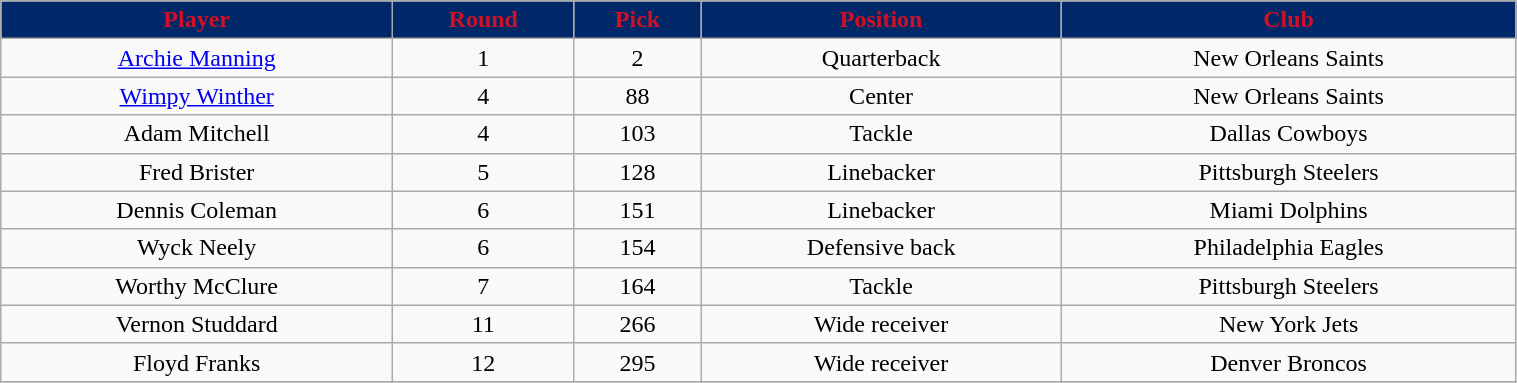<table class="wikitable" width="80%">
<tr align="center"  style="background:#002868;color:#CE1126;">
<td><strong>Player</strong></td>
<td><strong>Round</strong></td>
<td><strong>Pick</strong></td>
<td><strong>Position</strong></td>
<td><strong>Club</strong></td>
</tr>
<tr align="center" bgcolor="">
<td><a href='#'>Archie Manning</a></td>
<td>1</td>
<td>2</td>
<td>Quarterback</td>
<td>New Orleans Saints</td>
</tr>
<tr align="center" bgcolor="">
<td><a href='#'>Wimpy Winther</a></td>
<td>4</td>
<td>88</td>
<td>Center</td>
<td>New Orleans Saints</td>
</tr>
<tr align="center" bgcolor="">
<td>Adam Mitchell</td>
<td>4</td>
<td>103</td>
<td>Tackle</td>
<td>Dallas Cowboys</td>
</tr>
<tr align="center" bgcolor="">
<td>Fred Brister</td>
<td>5</td>
<td>128</td>
<td>Linebacker</td>
<td>Pittsburgh Steelers</td>
</tr>
<tr align="center" bgcolor="">
<td>Dennis Coleman</td>
<td>6</td>
<td>151</td>
<td>Linebacker</td>
<td>Miami Dolphins</td>
</tr>
<tr align="center" bgcolor="">
<td>Wyck Neely</td>
<td>6</td>
<td>154</td>
<td>Defensive back</td>
<td>Philadelphia Eagles</td>
</tr>
<tr align="center" bgcolor="">
<td>Worthy McClure</td>
<td>7</td>
<td>164</td>
<td>Tackle</td>
<td>Pittsburgh Steelers</td>
</tr>
<tr align="center" bgcolor="">
<td>Vernon Studdard</td>
<td>11</td>
<td>266</td>
<td>Wide receiver</td>
<td>New York Jets</td>
</tr>
<tr align="center" bgcolor="">
<td>Floyd Franks</td>
<td>12</td>
<td>295</td>
<td>Wide receiver</td>
<td>Denver Broncos</td>
</tr>
<tr align="center" bgcolor="">
</tr>
</table>
